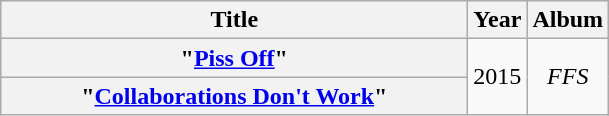<table class="wikitable plainrowheaders" style="text-align:center;">
<tr>
<th scope="col" style="width:19em;">Title</th>
<th scope="col">Year</th>
<th scope="col">Album</th>
</tr>
<tr>
<th scope="row">"<a href='#'>Piss Off</a>"</th>
<td rowspan="2">2015</td>
<td rowspan="2"><em>FFS</em></td>
</tr>
<tr>
<th scope="row">"<a href='#'>Collaborations Don't Work</a>"</th>
</tr>
</table>
